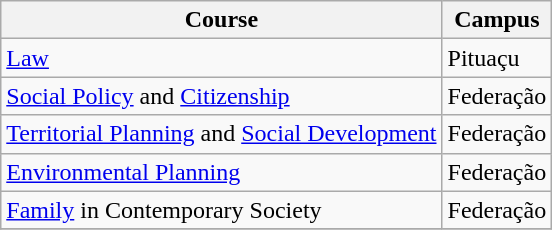<table class="wikitable">
<tr>
<th>Course</th>
<th>Campus</th>
</tr>
<tr>
<td><a href='#'>Law</a></td>
<td>Pituaçu</td>
</tr>
<tr>
<td><a href='#'>Social Policy</a> and <a href='#'>Citizenship</a></td>
<td>Federação</td>
</tr>
<tr>
<td><a href='#'>Territorial Planning</a> and <a href='#'>Social Development</a></td>
<td>Federação</td>
</tr>
<tr>
<td><a href='#'>Environmental Planning</a></td>
<td>Federação</td>
</tr>
<tr>
<td><a href='#'>Family</a> in Contemporary Society</td>
<td>Federação</td>
</tr>
<tr>
</tr>
</table>
